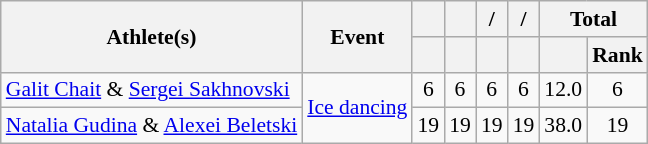<table class="wikitable" style="font-size:90%">
<tr>
<th rowspan="2">Athlete(s)</th>
<th rowspan="2">Event</th>
<th></th>
<th></th>
<th>/</th>
<th>/</th>
<th colspan="2">Total</th>
</tr>
<tr>
<th></th>
<th></th>
<th></th>
<th></th>
<th></th>
<th>Rank</th>
</tr>
<tr align="center">
<td align="left"><a href='#'>Galit Chait</a> & <a href='#'>Sergei Sakhnovski</a></td>
<td align="left" rowspan=2><a href='#'>Ice dancing</a></td>
<td>6</td>
<td>6</td>
<td>6</td>
<td>6</td>
<td>12.0</td>
<td>6</td>
</tr>
<tr align="center">
<td align="left"><a href='#'>Natalia Gudina</a> & <a href='#'>Alexei Beletski</a></td>
<td>19</td>
<td>19</td>
<td>19</td>
<td>19</td>
<td>38.0</td>
<td>19</td>
</tr>
</table>
